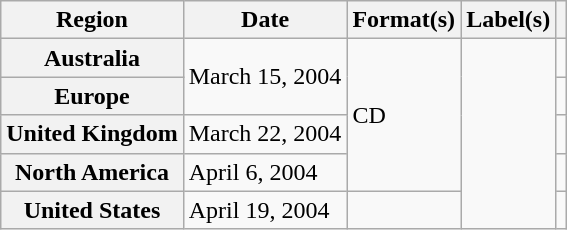<table class="wikitable plainrowheaders">
<tr>
<th scope="col">Region</th>
<th scope="col">Date</th>
<th scope="col">Format(s)</th>
<th scope="col">Label(s)</th>
<th scope="col"></th>
</tr>
<tr>
<th scope="row">Australia</th>
<td rowspan="2">March 15, 2004</td>
<td rowspan="4">CD</td>
<td rowspan="5"></td>
<td align="center"></td>
</tr>
<tr>
<th scope="row">Europe</th>
<td align="center"></td>
</tr>
<tr>
<th scope="row">United Kingdom</th>
<td>March 22, 2004</td>
<td align="center"></td>
</tr>
<tr>
<th scope="row">North America</th>
<td>April 6, 2004</td>
<td align="center"></td>
</tr>
<tr>
<th scope="row">United States</th>
<td>April 19, 2004</td>
<td></td>
<td align="center"></td>
</tr>
</table>
